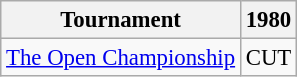<table class="wikitable" style="font-size:95%;text-align:center;">
<tr>
<th>Tournament</th>
<th>1980</th>
</tr>
<tr>
<td align=left><a href='#'>The Open Championship</a></td>
<td>CUT</td>
</tr>
</table>
